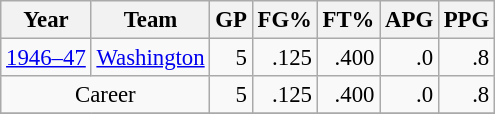<table class="wikitable sortable" style="font-size:95%; text-align:right;">
<tr>
<th>Year</th>
<th>Team</th>
<th>GP</th>
<th>FG%</th>
<th>FT%</th>
<th>APG</th>
<th>PPG</th>
</tr>
<tr>
<td style="text-align:left;"><a href='#'>1946–47</a></td>
<td style="text-align:left;"><a href='#'>Washington</a></td>
<td>5</td>
<td>.125</td>
<td>.400</td>
<td>.0</td>
<td>.8</td>
</tr>
<tr>
<td style="text-align:center;" colspan="2">Career</td>
<td>5</td>
<td>.125</td>
<td>.400</td>
<td>.0</td>
<td>.8</td>
</tr>
<tr>
</tr>
</table>
